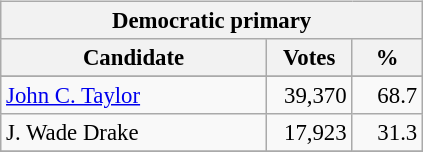<table class="wikitable" align="left" style="margin: 1em 1em 1em 0; font-size: 95%;">
<tr>
<th colspan="3">Democratic primary</th>
</tr>
<tr>
<th colspan="1" style="width: 170px">Candidate</th>
<th style="width: 50px">Votes</th>
<th style="width: 40px">%</th>
</tr>
<tr>
</tr>
<tr>
<td><a href='#'>John C. Taylor</a></td>
<td align="right">39,370</td>
<td align="right">68.7</td>
</tr>
<tr>
<td>J. Wade Drake</td>
<td align="right">17,923</td>
<td align="right">31.3</td>
</tr>
<tr>
</tr>
</table>
